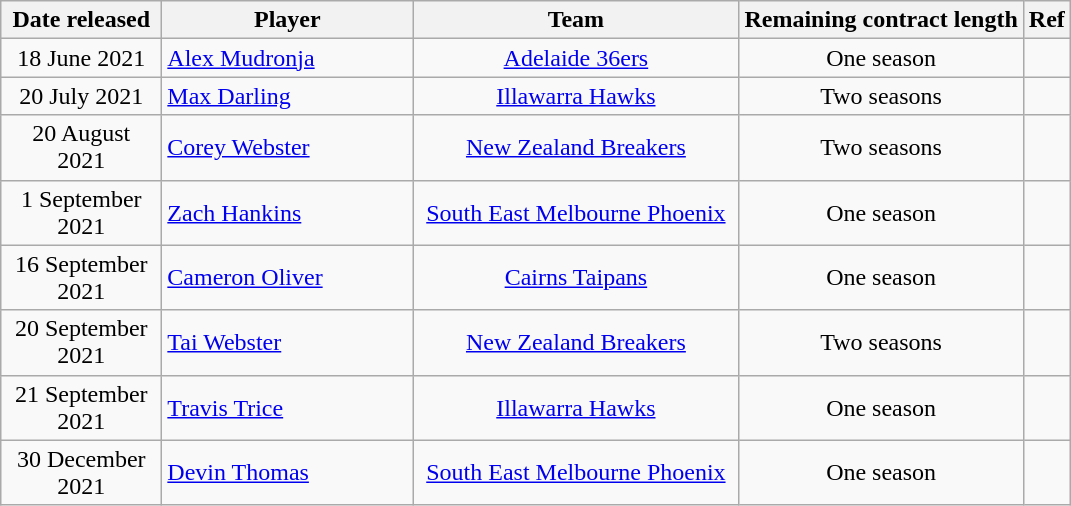<table class="wikitable sortable" style="text-align:center">
<tr>
<th style="width:100px">Date released</th>
<th style="width:160px">Player</th>
<th style="width:210px">Team</th>
<th>Remaining contract length</th>
<th class="unsortable">Ref</th>
</tr>
<tr>
<td>18 June 2021</td>
<td align="left"> <a href='#'>Alex Mudronja</a></td>
<td><a href='#'>Adelaide 36ers</a></td>
<td>One season</td>
<td></td>
</tr>
<tr>
<td>20 July 2021</td>
<td align="left"> <a href='#'>Max Darling</a></td>
<td><a href='#'>Illawarra Hawks</a></td>
<td>Two seasons</td>
<td></td>
</tr>
<tr>
<td>20 August 2021</td>
<td align="left"> <a href='#'>Corey Webster</a></td>
<td><a href='#'>New Zealand Breakers</a></td>
<td>Two seasons</td>
<td></td>
</tr>
<tr>
<td>1 September 2021</td>
<td align="left"> <a href='#'>Zach Hankins</a></td>
<td><a href='#'>South East Melbourne Phoenix</a></td>
<td>One season</td>
<td></td>
</tr>
<tr>
<td>16 September 2021</td>
<td align="left"> <a href='#'>Cameron Oliver</a></td>
<td><a href='#'>Cairns Taipans</a></td>
<td>One season</td>
<td></td>
</tr>
<tr>
<td>20 September 2021</td>
<td align="left"> <a href='#'>Tai Webster</a></td>
<td><a href='#'>New Zealand Breakers</a></td>
<td>Two seasons</td>
<td></td>
</tr>
<tr>
<td>21 September 2021</td>
<td align="left"> <a href='#'>Travis Trice</a></td>
<td><a href='#'>Illawarra Hawks</a></td>
<td>One season</td>
<td></td>
</tr>
<tr>
<td>30 December 2021</td>
<td align="left"> <a href='#'>Devin Thomas</a></td>
<td><a href='#'>South East Melbourne Phoenix</a></td>
<td>One season</td>
<td></td>
</tr>
</table>
